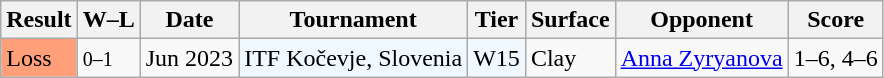<table class="sortable wikitable">
<tr>
<th>Result</th>
<th class="unsortable">W–L</th>
<th>Date</th>
<th>Tournament</th>
<th>Tier</th>
<th>Surface</th>
<th>Opponent</th>
<th class="unsortable">Score</th>
</tr>
<tr>
<td bgcolor="FFA07A">Loss</td>
<td><small>0–1</small></td>
<td>Jun 2023</td>
<td style="background:#f0f8ff;">ITF Kočevje, Slovenia</td>
<td style="background:#f0f8ff;">W15</td>
<td>Clay</td>
<td> <a href='#'>Anna Zyryanova</a></td>
<td>1–6, 4–6</td>
</tr>
</table>
